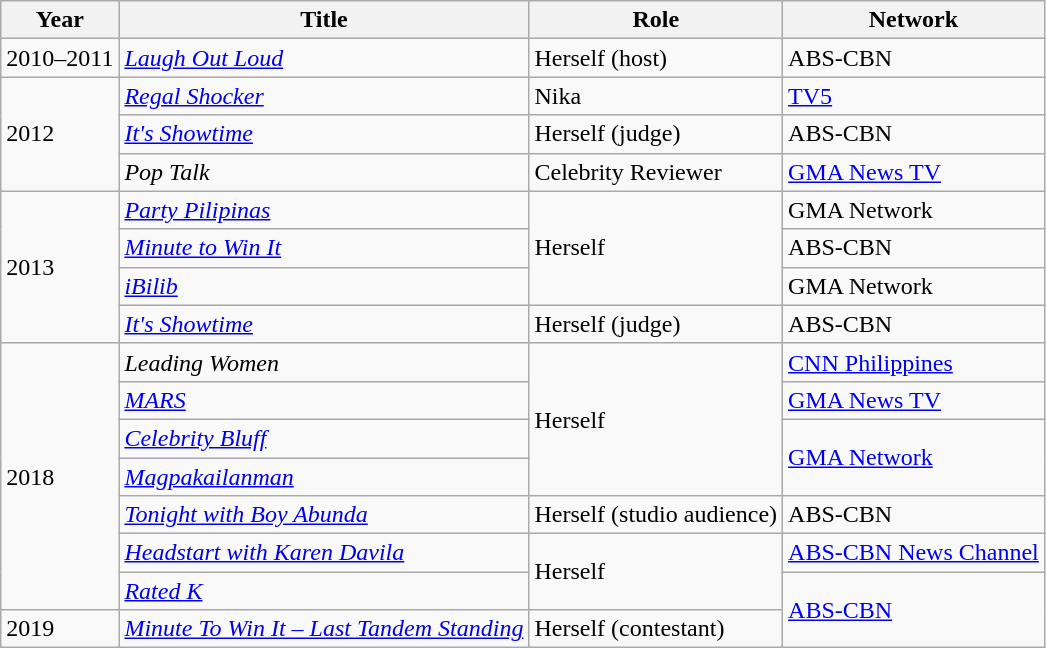<table class="wikitable sortable" >
<tr>
<th>Year</th>
<th>Title</th>
<th>Role</th>
<th>Network</th>
</tr>
<tr>
<td>2010–2011</td>
<td><em><a href='#'>Laugh Out Loud</a></em></td>
<td>Herself (host)</td>
<td>ABS-CBN</td>
</tr>
<tr>
<td rowspan=3>2012</td>
<td><em><a href='#'>Regal Shocker</a></em></td>
<td>Nika</td>
<td><a href='#'>TV5</a></td>
</tr>
<tr>
<td><em><a href='#'>It's Showtime</a></em></td>
<td>Herself (judge)</td>
<td>ABS-CBN</td>
</tr>
<tr>
<td><em>Pop Talk</em></td>
<td>Celebrity Reviewer</td>
<td><a href='#'>GMA News TV</a></td>
</tr>
<tr>
<td rowspan=4>2013</td>
<td><em><a href='#'>Party Pilipinas</a></em></td>
<td rowspan="3">Herself</td>
<td>GMA Network</td>
</tr>
<tr>
<td><em><a href='#'>Minute to Win It</a></em></td>
<td>ABS-CBN</td>
</tr>
<tr>
<td><em><a href='#'>iBilib</a></em></td>
<td>GMA Network</td>
</tr>
<tr>
<td><em><a href='#'>It's Showtime</a></em></td>
<td>Herself (judge)</td>
<td>ABS-CBN</td>
</tr>
<tr>
<td rowspan="7">2018</td>
<td><em>Leading Women</em></td>
<td rowspan="4">Herself</td>
<td><a href='#'>CNN Philippines</a></td>
</tr>
<tr>
<td><em><a href='#'>MARS</a></em></td>
<td><a href='#'>GMA News TV</a></td>
</tr>
<tr>
<td><em><a href='#'>Celebrity Bluff</a></em></td>
<td rowspan="2"><a href='#'>GMA Network</a></td>
</tr>
<tr>
<td><em><a href='#'>Magpakailanman</a></em></td>
</tr>
<tr>
<td><em><a href='#'>Tonight with Boy Abunda</a></em></td>
<td>Herself (studio audience)</td>
<td>ABS-CBN</td>
</tr>
<tr>
<td><em><a href='#'>Headstart with Karen Davila</a></em></td>
<td rowspan="2">Herself</td>
<td><a href='#'>ABS-CBN News Channel</a></td>
</tr>
<tr>
<td><em><a href='#'>Rated K</a></em></td>
<td rowspan="2"><a href='#'>ABS-CBN</a></td>
</tr>
<tr>
<td>2019</td>
<td><em><a href='#'>Minute To Win It – Last Tandem Standing</a></em></td>
<td>Herself (contestant)</td>
</tr>
</table>
